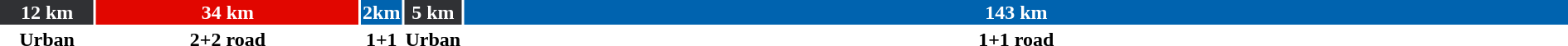<table style="width:100%; font-weight:bold; text-align:center">
<tr>
<td style="background:#303134; width:6.1%; color:white">12 km</td>
<td style="background:#E10600; width:17.3%; color:white">34 km</td>
<td style="background:#0063AF; width:1%; color:white">2km</td>
<td style="background:#303134; width:2.6%; color:white">5 km</td>
<td style="background:#0063AF; width:73%; color:white">143 km</td>
</tr>
<tr>
<td>Urban</td>
<td>2+2 road</td>
<td>1+1</td>
<td>Urban</td>
<td>1+1 road</td>
</tr>
</table>
